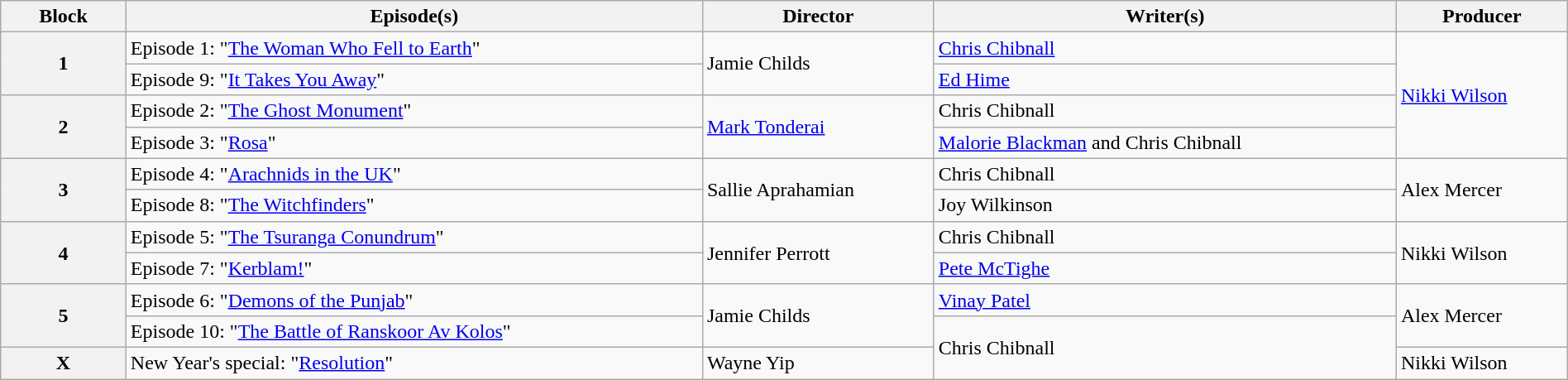<table class="wikitable" style="width:100%; margin-right:0;">
<tr>
<th style="width:8%">Block</th>
<th>Episode(s)</th>
<th>Director</th>
<th>Writer(s)</th>
<th>Producer</th>
</tr>
<tr>
<th rowspan="2">1</th>
<td>Episode 1: "<a href='#'>The Woman Who Fell to Earth</a>"</td>
<td rowspan="2">Jamie Childs</td>
<td><a href='#'>Chris Chibnall</a></td>
<td rowspan="4"><a href='#'>Nikki Wilson</a></td>
</tr>
<tr>
<td>Episode 9: "<a href='#'>It Takes You Away</a>"</td>
<td><a href='#'>Ed Hime</a></td>
</tr>
<tr>
<th rowspan="2">2</th>
<td>Episode 2: "<a href='#'>The Ghost Monument</a>"</td>
<td rowspan="2"><a href='#'>Mark Tonderai</a></td>
<td>Chris Chibnall</td>
</tr>
<tr>
<td>Episode 3: "<a href='#'>Rosa</a>"</td>
<td><a href='#'>Malorie Blackman</a> and Chris Chibnall</td>
</tr>
<tr>
<th rowspan="2">3</th>
<td>Episode 4: "<a href='#'>Arachnids in the UK</a>"</td>
<td rowspan="2">Sallie Aprahamian</td>
<td>Chris Chibnall</td>
<td rowspan="2">Alex Mercer</td>
</tr>
<tr>
<td>Episode 8: "<a href='#'>The Witchfinders</a>"</td>
<td>Joy Wilkinson</td>
</tr>
<tr>
<th rowspan="2">4</th>
<td>Episode 5: "<a href='#'>The Tsuranga Conundrum</a>"</td>
<td rowspan="2">Jennifer Perrott</td>
<td>Chris Chibnall</td>
<td rowspan="2">Nikki Wilson</td>
</tr>
<tr>
<td>Episode 7: "<a href='#'>Kerblam!</a>"</td>
<td><a href='#'>Pete McTighe</a></td>
</tr>
<tr>
<th rowspan="2">5</th>
<td>Episode 6: "<a href='#'>Demons of the Punjab</a>"</td>
<td rowspan="2">Jamie Childs</td>
<td><a href='#'>Vinay Patel</a></td>
<td rowspan="2">Alex Mercer</td>
</tr>
<tr>
<td>Episode 10: "<a href='#'>The Battle of Ranskoor Av Kolos</a>"</td>
<td rowspan="2">Chris Chibnall</td>
</tr>
<tr>
<th>X</th>
<td>New Year's special: "<a href='#'>Resolution</a>"</td>
<td>Wayne Yip</td>
<td>Nikki Wilson</td>
</tr>
</table>
